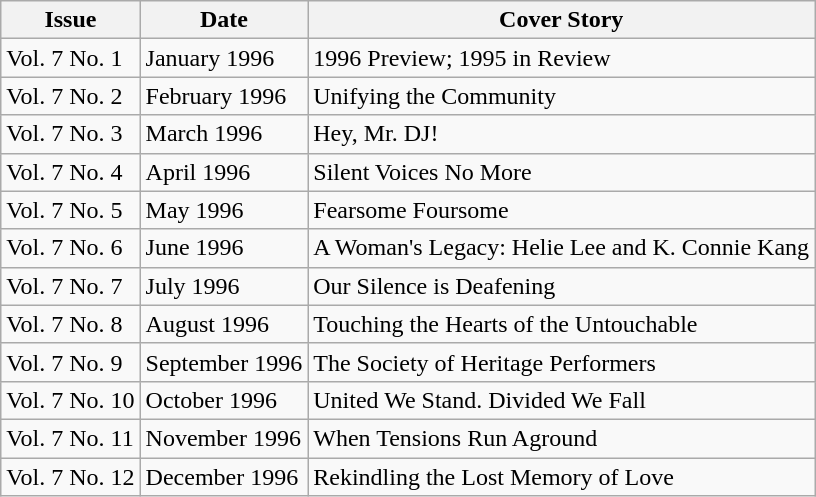<table class="wikitable">
<tr>
<th>Issue</th>
<th>Date</th>
<th>Cover Story</th>
</tr>
<tr>
<td>Vol. 7 No. 1</td>
<td>January 1996</td>
<td>1996 Preview; 1995 in Review</td>
</tr>
<tr>
<td>Vol. 7 No. 2</td>
<td>February 1996</td>
<td>Unifying the Community</td>
</tr>
<tr>
<td>Vol. 7 No. 3</td>
<td>March 1996</td>
<td>Hey, Mr. DJ!</td>
</tr>
<tr>
<td>Vol. 7 No. 4</td>
<td>April 1996</td>
<td>Silent Voices No More</td>
</tr>
<tr>
<td>Vol. 7 No. 5</td>
<td>May 1996</td>
<td>Fearsome Foursome</td>
</tr>
<tr>
<td>Vol. 7 No. 6</td>
<td>June 1996</td>
<td>A Woman's Legacy: Helie Lee and K. Connie Kang</td>
</tr>
<tr>
<td>Vol. 7 No. 7</td>
<td>July 1996</td>
<td>Our Silence is Deafening</td>
</tr>
<tr>
<td>Vol. 7 No. 8</td>
<td>August 1996</td>
<td>Touching the Hearts of the Untouchable</td>
</tr>
<tr>
<td>Vol. 7 No. 9</td>
<td>September 1996</td>
<td>The Society of Heritage Performers</td>
</tr>
<tr>
<td>Vol. 7 No. 10</td>
<td>October 1996</td>
<td>United We Stand. Divided We Fall</td>
</tr>
<tr>
<td>Vol. 7 No. 11</td>
<td>November 1996</td>
<td>When Tensions Run Aground</td>
</tr>
<tr>
<td>Vol. 7 No. 12</td>
<td>December 1996</td>
<td>Rekindling the Lost Memory of Love</td>
</tr>
</table>
